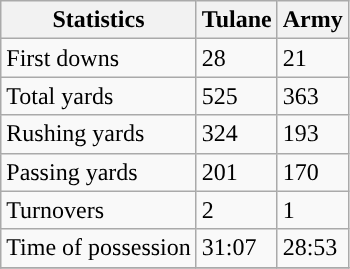<table class="wikitable" style="float: left;">
<tr>
<th>Statistics</th>
<th>Tulane</th>
<th>Army</th>
</tr>
<tr>
<td>First downs</td>
<td>28</td>
<td>21</td>
</tr>
<tr>
<td>Total yards</td>
<td>525</td>
<td>363</td>
</tr>
<tr>
<td>Rushing yards</td>
<td>324</td>
<td>193</td>
</tr>
<tr>
<td>Passing yards</td>
<td>201</td>
<td>170</td>
</tr>
<tr>
<td>Turnovers</td>
<td>2</td>
<td>1</td>
</tr>
<tr>
<td>Time of possession</td>
<td>31:07</td>
<td>28:53</td>
</tr>
<tr>
</tr>
</table>
